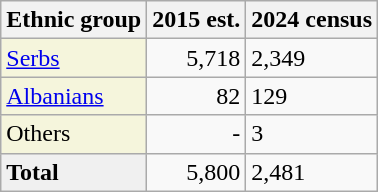<table class="wikitable">
<tr>
<th>Ethnic group</th>
<th>2015 est.</th>
<th>2024 census</th>
</tr>
<tr>
<td style="background:#F5F5DC;"><a href='#'>Serbs</a></td>
<td align="right">5,718</td>
<td>2,349</td>
</tr>
<tr>
<td style="background:#F5F5DC;"><a href='#'>Albanians</a></td>
<td align="right">82</td>
<td>129</td>
</tr>
<tr>
<td style="background:#F5F5DC;">Others</td>
<td align="right">-</td>
<td>3</td>
</tr>
<tr>
<td style="background:#F0F0F0;"><strong>Total</strong></td>
<td align="right">5,800</td>
<td>2,481</td>
</tr>
</table>
